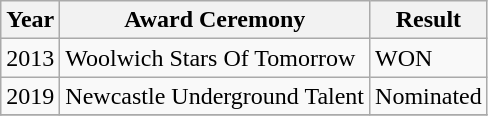<table class="wikitable">
<tr>
<th>Year</th>
<th>Award Ceremony</th>
<th>Result</th>
</tr>
<tr>
<td>2013</td>
<td>Woolwich Stars Of Tomorrow</td>
<td>WON</td>
</tr>
<tr>
<td>2019</td>
<td>Newcastle Underground Talent</td>
<td>Nominated</td>
</tr>
<tr>
</tr>
</table>
